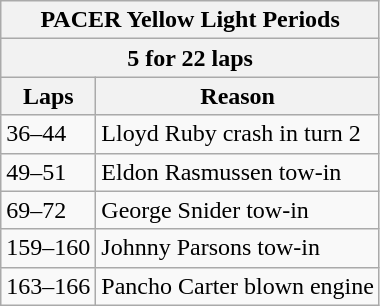<table class="wikitable">
<tr>
<th colspan=2>PACER Yellow Light Periods</th>
</tr>
<tr>
<th colspan=4>5 for 22 laps</th>
</tr>
<tr>
<th>Laps</th>
<th>Reason</th>
</tr>
<tr>
<td>36–44</td>
<td>Lloyd Ruby crash in turn 2</td>
</tr>
<tr>
<td>49–51</td>
<td>Eldon Rasmussen tow-in</td>
</tr>
<tr>
<td>69–72</td>
<td>George Snider tow-in</td>
</tr>
<tr>
<td>159–160</td>
<td>Johnny Parsons tow-in</td>
</tr>
<tr>
<td>163–166</td>
<td>Pancho Carter blown engine</td>
</tr>
</table>
